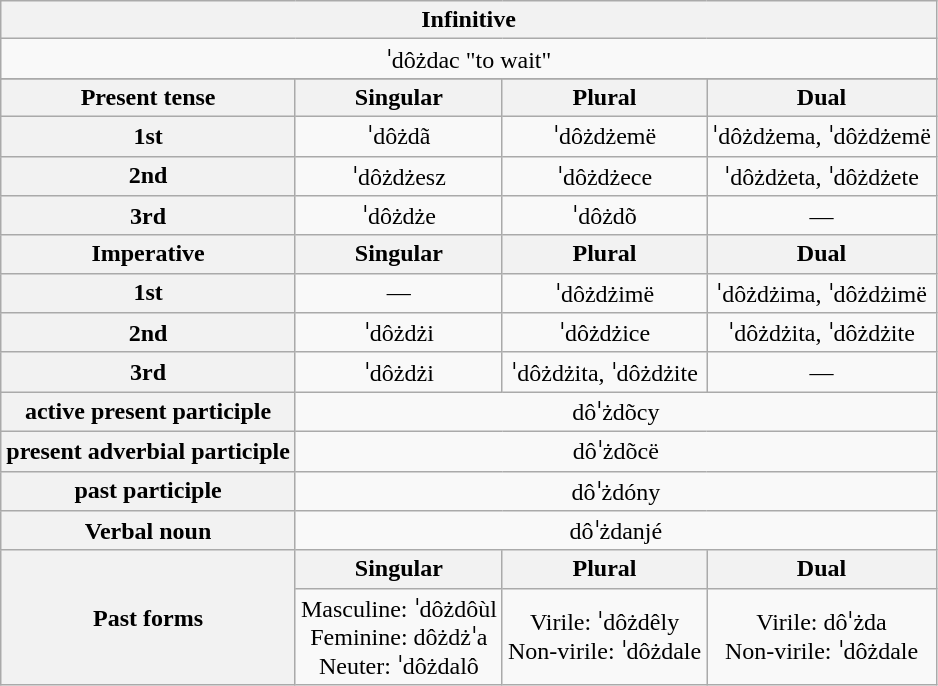<table class="wikitable" style="text-align:center;">
<tr>
<th colspan="4">Infinitive</th>
</tr>
<tr>
<td colspan="4">ˈdôżdac "to wait"</td>
</tr>
<tr>
</tr>
<tr>
<th>Present tense</th>
<th>Singular</th>
<th>Plural</th>
<th>Dual</th>
</tr>
<tr>
<th>1st</th>
<td>ˈdôżdã</td>
<td>ˈdôżdżemë</td>
<td>ˈdôżdżema, ˈdôżdżemë</td>
</tr>
<tr>
<th>2nd</th>
<td>ˈdôżdżesz</td>
<td>ˈdôżdżece</td>
<td>ˈdôżdżeta, ˈdôżdżete</td>
</tr>
<tr>
<th>3rd</th>
<td>ˈdôżdże</td>
<td>ˈdôżdõ</td>
<td>—</td>
</tr>
<tr>
<th>Imperative</th>
<th>Singular</th>
<th>Plural</th>
<th>Dual</th>
</tr>
<tr>
<th>1st</th>
<td>—</td>
<td>ˈdôżdżimë</td>
<td>ˈdôżdżima, ˈdôżdżimë</td>
</tr>
<tr>
<th>2nd</th>
<td>ˈdôżdżi</td>
<td>ˈdôżdżice</td>
<td>ˈdôżdżita, ˈdôżdżite</td>
</tr>
<tr>
<th>3rd</th>
<td>ˈdôżdżi</td>
<td>ˈdôżdżita, ˈdôżdżite</td>
<td>—</td>
</tr>
<tr>
<th>active present participle</th>
<td colspan="3">dôˈżdõcy</td>
</tr>
<tr>
<th>present adverbial participle</th>
<td colspan="3">dôˈżdõcë</td>
</tr>
<tr>
<th>past participle</th>
<td colspan="3">dôˈżdóny</td>
</tr>
<tr>
<th>Verbal noun</th>
<td colspan="3">dôˈżdanjé</td>
</tr>
<tr>
<th rowspan="2">Past forms</th>
<th>Singular</th>
<th>Plural</th>
<th>Dual</th>
</tr>
<tr>
<td>Masculine: ˈdôżdôùl<br>Feminine: dôżdżˈa<br>Neuter: ˈdôżdalô</td>
<td>Virile: ˈdôżdêly<br>Non-virile: ˈdôżdale</td>
<td>Virile: dôˈżda<br>Non-virile: ˈdôżdale</td>
</tr>
</table>
